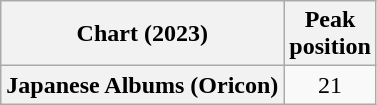<table class="wikitable plainrowheaders" style="text-align:center">
<tr>
<th scope="col">Chart (2023)</th>
<th scope="col">Peak<br>position</th>
</tr>
<tr>
<th scope="row">Japanese Albums (Oricon)</th>
<td>21</td>
</tr>
</table>
